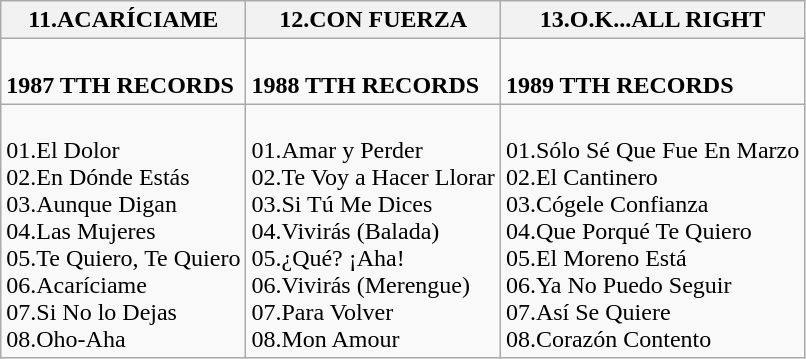<table class="wikitable" border="1">
<tr>
<th><strong>11.ACARÍCIAME</strong></th>
<th><strong>12.CON FUERZA</strong></th>
<th><strong>13.O.K...ALL RIGHT</strong></th>
</tr>
<tr>
<td><br><strong>1987 TTH RECORDS</strong></td>
<td><br><strong>1988 TTH RECORDS</strong></td>
<td><br><strong>1989 TTH RECORDS</strong></td>
</tr>
<tr>
<td><br>01.El Dolor<br>02.En Dónde Estás<br>03.Aunque Digan<br>04.Las Mujeres<br>05.Te Quiero, Te Quiero<br>06.Acaríciame<br>07.Si No lo Dejas<br>08.Oho-Aha</td>
<td><br>01.Amar y Perder<br>02.Te Voy a Hacer Llorar<br>03.Si Tú Me Dices<br>04.Vivirás (Balada)<br>05.¿Qué? ¡Aha!<br>06.Vivirás (Merengue)<br>07.Para Volver<br>08.Mon Amour</td>
<td><br>01.Sólo Sé Que Fue En Marzo<br>02.El Cantinero<br>03.Cógele Confianza<br>04.Que Porqué Te Quiero<br>05.El Moreno Está<br>06.Ya No Puedo Seguir<br>07.Así Se Quiere<br>08.Corazón Contento</td>
</tr>
</table>
